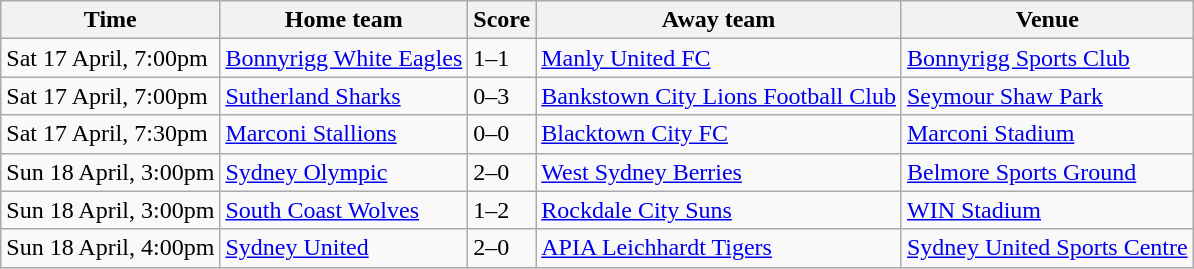<table class="wikitable">
<tr>
<th>Time</th>
<th>Home team</th>
<th>Score</th>
<th>Away team</th>
<th>Venue</th>
</tr>
<tr>
<td>Sat 17 April, 7:00pm</td>
<td><a href='#'>Bonnyrigg White Eagles</a></td>
<td>1–1</td>
<td><a href='#'>Manly United FC</a></td>
<td><a href='#'>Bonnyrigg Sports Club</a></td>
</tr>
<tr>
<td>Sat 17 April, 7:00pm</td>
<td><a href='#'>Sutherland Sharks</a></td>
<td>0–3</td>
<td><a href='#'>Bankstown City Lions Football Club</a></td>
<td><a href='#'>Seymour Shaw Park</a></td>
</tr>
<tr>
<td>Sat 17 April, 7:30pm</td>
<td><a href='#'>Marconi Stallions</a></td>
<td>0–0</td>
<td><a href='#'>Blacktown City FC</a></td>
<td><a href='#'>Marconi Stadium</a></td>
</tr>
<tr>
<td>Sun 18 April, 3:00pm</td>
<td><a href='#'>Sydney Olympic</a></td>
<td>2–0</td>
<td><a href='#'>West Sydney Berries</a></td>
<td><a href='#'>Belmore Sports Ground</a></td>
</tr>
<tr>
<td>Sun 18 April, 3:00pm</td>
<td><a href='#'>South Coast Wolves</a></td>
<td>1–2</td>
<td><a href='#'>Rockdale City Suns</a></td>
<td><a href='#'>WIN Stadium</a></td>
</tr>
<tr>
<td>Sun 18 April, 4:00pm</td>
<td><a href='#'>Sydney United</a></td>
<td>2–0</td>
<td><a href='#'>APIA Leichhardt Tigers</a></td>
<td><a href='#'>Sydney United Sports Centre</a></td>
</tr>
</table>
